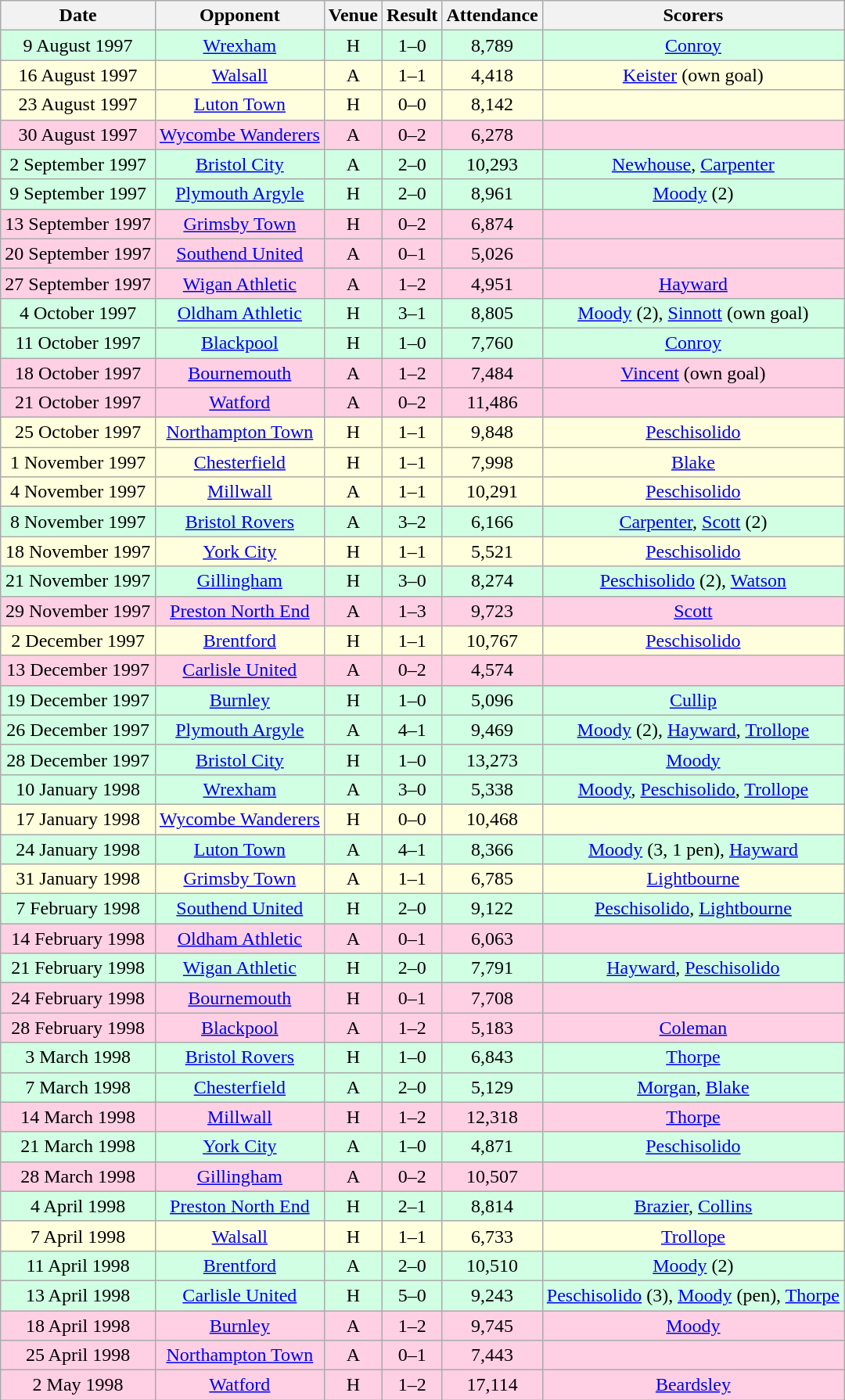<table class="wikitable sortable" style="font-size:100%; text-align:center">
<tr>
<th>Date</th>
<th>Opponent</th>
<th>Venue</th>
<th>Result</th>
<th>Attendance</th>
<th>Scorers</th>
</tr>
<tr style="background-color: #d0ffe3;">
<td>9 August 1997</td>
<td><a href='#'>Wrexham</a></td>
<td>H</td>
<td>1–0</td>
<td>8,789</td>
<td><a href='#'>Conroy</a></td>
</tr>
<tr style="background-color: #ffffdd;">
<td>16 August 1997</td>
<td><a href='#'>Walsall</a></td>
<td>A</td>
<td>1–1</td>
<td>4,418</td>
<td><a href='#'>Keister</a> (own goal)</td>
</tr>
<tr style="background-color: #ffffdd;">
<td>23 August 1997</td>
<td><a href='#'>Luton Town</a></td>
<td>H</td>
<td>0–0</td>
<td>8,142</td>
<td></td>
</tr>
<tr style="background-color: #ffd0e3;">
<td>30 August 1997</td>
<td><a href='#'>Wycombe Wanderers</a></td>
<td>A</td>
<td>0–2</td>
<td>6,278</td>
<td></td>
</tr>
<tr style="background-color: #d0ffe3;">
<td>2 September 1997</td>
<td><a href='#'>Bristol City</a></td>
<td>A</td>
<td>2–0</td>
<td>10,293</td>
<td><a href='#'>Newhouse</a>, <a href='#'>Carpenter</a></td>
</tr>
<tr style="background-color: #d0ffe3;">
<td>9 September 1997</td>
<td><a href='#'>Plymouth Argyle</a></td>
<td>H</td>
<td>2–0</td>
<td>8,961</td>
<td><a href='#'>Moody</a> (2)</td>
</tr>
<tr style="background-color: #ffd0e3;">
<td>13 September 1997</td>
<td><a href='#'>Grimsby Town</a></td>
<td>H</td>
<td>0–2</td>
<td>6,874</td>
<td></td>
</tr>
<tr style="background-color: #ffd0e3;">
<td>20 September 1997</td>
<td><a href='#'>Southend United</a></td>
<td>A</td>
<td>0–1</td>
<td>5,026</td>
<td></td>
</tr>
<tr style="background-color: #ffd0e3;">
<td>27 September 1997</td>
<td><a href='#'>Wigan Athletic</a></td>
<td>A</td>
<td>1–2</td>
<td>4,951</td>
<td><a href='#'>Hayward</a></td>
</tr>
<tr style="background-color: #d0ffe3;">
<td>4 October 1997</td>
<td><a href='#'>Oldham Athletic</a></td>
<td>H</td>
<td>3–1</td>
<td>8,805</td>
<td><a href='#'>Moody</a> (2), <a href='#'>Sinnott</a> (own goal)</td>
</tr>
<tr style="background-color: #d0ffe3;">
<td>11 October 1997</td>
<td><a href='#'>Blackpool</a></td>
<td>H</td>
<td>1–0</td>
<td>7,760</td>
<td><a href='#'>Conroy</a></td>
</tr>
<tr style="background-color: #ffd0e3;">
<td>18 October 1997</td>
<td><a href='#'>Bournemouth</a></td>
<td>A</td>
<td>1–2</td>
<td>7,484</td>
<td><a href='#'>Vincent</a> (own goal)</td>
</tr>
<tr style="background-color: #ffd0e3;">
<td>21 October 1997</td>
<td><a href='#'>Watford</a></td>
<td>A</td>
<td>0–2</td>
<td>11,486</td>
<td></td>
</tr>
<tr style="background-color: #ffffdd;">
<td>25 October 1997</td>
<td><a href='#'>Northampton Town</a></td>
<td>H</td>
<td>1–1</td>
<td>9,848</td>
<td><a href='#'>Peschisolido</a></td>
</tr>
<tr style="background-color: #ffffdd;">
<td>1 November 1997</td>
<td><a href='#'>Chesterfield</a></td>
<td>H</td>
<td>1–1</td>
<td>7,998</td>
<td><a href='#'>Blake</a></td>
</tr>
<tr style="background-color: #ffffdd;">
<td>4 November 1997</td>
<td><a href='#'>Millwall</a></td>
<td>A</td>
<td>1–1</td>
<td>10,291</td>
<td><a href='#'>Peschisolido</a></td>
</tr>
<tr style="background-color: #d0ffe3;">
<td>8 November 1997</td>
<td><a href='#'>Bristol Rovers</a></td>
<td>A</td>
<td>3–2</td>
<td>6,166</td>
<td><a href='#'>Carpenter</a>, <a href='#'>Scott</a> (2)</td>
</tr>
<tr style="background-color: #ffffdd;">
<td>18 November 1997</td>
<td><a href='#'>York City</a></td>
<td>H</td>
<td>1–1</td>
<td>5,521</td>
<td><a href='#'>Peschisolido</a></td>
</tr>
<tr style="background-color: #d0ffe3;">
<td>21 November 1997</td>
<td><a href='#'>Gillingham</a></td>
<td>H</td>
<td>3–0</td>
<td>8,274</td>
<td><a href='#'>Peschisolido</a> (2), <a href='#'>Watson</a></td>
</tr>
<tr style="background-color: #ffd0e3;">
<td>29 November 1997</td>
<td><a href='#'>Preston North End</a></td>
<td>A</td>
<td>1–3</td>
<td>9,723</td>
<td><a href='#'>Scott</a></td>
</tr>
<tr style="background-color: #ffffdd;">
<td>2 December 1997</td>
<td><a href='#'>Brentford</a></td>
<td>H</td>
<td>1–1</td>
<td>10,767</td>
<td><a href='#'>Peschisolido</a></td>
</tr>
<tr style="background-color: #ffd0e3;">
<td>13 December 1997</td>
<td><a href='#'>Carlisle United</a></td>
<td>A</td>
<td>0–2</td>
<td>4,574</td>
<td></td>
</tr>
<tr style="background-color: #d0ffe3;">
<td>19 December 1997</td>
<td><a href='#'>Burnley</a></td>
<td>H</td>
<td>1–0</td>
<td>5,096</td>
<td><a href='#'>Cullip</a></td>
</tr>
<tr style="background-color: #d0ffe3;">
<td>26 December 1997</td>
<td><a href='#'>Plymouth Argyle</a></td>
<td>A</td>
<td>4–1</td>
<td>9,469</td>
<td><a href='#'>Moody</a> (2), <a href='#'>Hayward</a>, <a href='#'>Trollope</a></td>
</tr>
<tr style="background-color: #d0ffe3;">
<td>28 December 1997</td>
<td><a href='#'>Bristol City</a></td>
<td>H</td>
<td>1–0</td>
<td>13,273</td>
<td><a href='#'>Moody</a></td>
</tr>
<tr style="background-color: #d0ffe3;">
<td>10 January 1998</td>
<td><a href='#'>Wrexham</a></td>
<td>A</td>
<td>3–0</td>
<td>5,338</td>
<td><a href='#'>Moody</a>, <a href='#'>Peschisolido</a>, <a href='#'>Trollope</a></td>
</tr>
<tr style="background-color: #ffffdd;">
<td>17 January 1998</td>
<td><a href='#'>Wycombe Wanderers</a></td>
<td>H</td>
<td>0–0</td>
<td>10,468</td>
<td></td>
</tr>
<tr style="background-color: #d0ffe3;">
<td>24 January 1998</td>
<td><a href='#'>Luton Town</a></td>
<td>A</td>
<td>4–1</td>
<td>8,366</td>
<td><a href='#'>Moody</a> (3, 1 pen), <a href='#'>Hayward</a></td>
</tr>
<tr style="background-color: #ffffdd;">
<td>31 January 1998</td>
<td><a href='#'>Grimsby Town</a></td>
<td>A</td>
<td>1–1</td>
<td>6,785</td>
<td><a href='#'>Lightbourne</a></td>
</tr>
<tr style="background-color: #d0ffe3;">
<td>7 February 1998</td>
<td><a href='#'>Southend United</a></td>
<td>H</td>
<td>2–0</td>
<td>9,122</td>
<td><a href='#'>Peschisolido</a>, <a href='#'>Lightbourne</a></td>
</tr>
<tr style="background-color: #ffd0e3;">
<td>14 February 1998</td>
<td><a href='#'>Oldham Athletic</a></td>
<td>A</td>
<td>0–1</td>
<td>6,063</td>
<td></td>
</tr>
<tr style="background-color: #d0ffe3;">
<td>21 February 1998</td>
<td><a href='#'>Wigan Athletic</a></td>
<td>H</td>
<td>2–0</td>
<td>7,791</td>
<td><a href='#'>Hayward</a>, <a href='#'>Peschisolido</a></td>
</tr>
<tr style="background-color: #ffd0e3;">
<td>24 February 1998</td>
<td><a href='#'>Bournemouth</a></td>
<td>H</td>
<td>0–1</td>
<td>7,708</td>
<td></td>
</tr>
<tr style="background-color: #ffd0e3;">
<td>28 February 1998</td>
<td><a href='#'>Blackpool</a></td>
<td>A</td>
<td>1–2</td>
<td>5,183</td>
<td><a href='#'>Coleman</a></td>
</tr>
<tr style="background-color: #d0ffe3;">
<td>3 March 1998</td>
<td><a href='#'>Bristol Rovers</a></td>
<td>H</td>
<td>1–0</td>
<td>6,843</td>
<td><a href='#'>Thorpe</a></td>
</tr>
<tr style="background-color: #d0ffe3;">
<td>7 March 1998</td>
<td><a href='#'>Chesterfield</a></td>
<td>A</td>
<td>2–0</td>
<td>5,129</td>
<td><a href='#'>Morgan</a>, <a href='#'>Blake</a></td>
</tr>
<tr style="background-color: #ffd0e3;">
<td>14 March 1998</td>
<td><a href='#'>Millwall</a></td>
<td>H</td>
<td>1–2</td>
<td>12,318</td>
<td><a href='#'>Thorpe</a></td>
</tr>
<tr style="background-color: #d0ffe3;">
<td>21 March 1998</td>
<td><a href='#'>York City</a></td>
<td>A</td>
<td>1–0</td>
<td>4,871</td>
<td><a href='#'>Peschisolido</a></td>
</tr>
<tr style="background-color: #ffd0e3;">
<td>28 March 1998</td>
<td><a href='#'>Gillingham</a></td>
<td>A</td>
<td>0–2</td>
<td>10,507</td>
<td></td>
</tr>
<tr style="background-color: #d0ffe3;">
<td>4 April 1998</td>
<td><a href='#'>Preston North End</a></td>
<td>H</td>
<td>2–1</td>
<td>8,814</td>
<td><a href='#'>Brazier</a>, <a href='#'>Collins</a></td>
</tr>
<tr style="background-color: #ffffdd;">
<td>7 April 1998</td>
<td><a href='#'>Walsall</a></td>
<td>H</td>
<td>1–1</td>
<td>6,733</td>
<td><a href='#'>Trollope</a></td>
</tr>
<tr style="background-color: #d0ffe3;">
<td>11 April 1998</td>
<td><a href='#'>Brentford</a></td>
<td>A</td>
<td>2–0</td>
<td>10,510</td>
<td><a href='#'>Moody</a> (2)</td>
</tr>
<tr style="background-color: #d0ffe3;">
<td>13 April 1998</td>
<td><a href='#'>Carlisle United</a></td>
<td>H</td>
<td>5–0</td>
<td>9,243</td>
<td><a href='#'>Peschisolido</a> (3), <a href='#'>Moody</a> (pen), <a href='#'>Thorpe</a></td>
</tr>
<tr style="background-color: #ffd0e3;">
<td>18 April 1998</td>
<td><a href='#'>Burnley</a></td>
<td>A</td>
<td>1–2</td>
<td>9,745</td>
<td><a href='#'>Moody</a></td>
</tr>
<tr style="background-color: #ffd0e3;">
<td>25 April 1998</td>
<td><a href='#'>Northampton Town</a></td>
<td>A</td>
<td>0–1</td>
<td>7,443</td>
<td></td>
</tr>
<tr style="background-color: #ffd0e3;">
<td>2 May 1998</td>
<td><a href='#'>Watford</a></td>
<td>H</td>
<td>1–2</td>
<td>17,114</td>
<td><a href='#'>Beardsley</a></td>
</tr>
</table>
